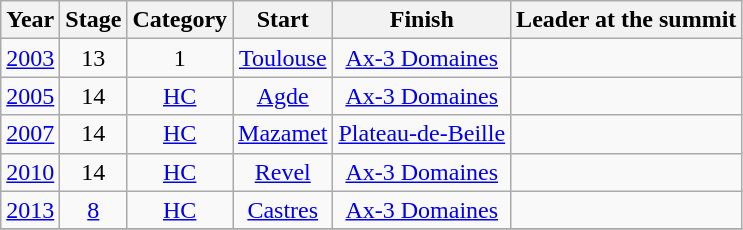<table class="wikitable" style="text-align: center;">
<tr>
<th>Year</th>
<th>Stage</th>
<th>Category</th>
<th>Start</th>
<th>Finish</th>
<th>Leader at the summit</th>
</tr>
<tr>
<td><a href='#'>2003</a></td>
<td>13</td>
<td>1</td>
<td><a href='#'>Toulouse</a></td>
<td><a href='#'>Ax-3 Domaines</a></td>
<td align=left></td>
</tr>
<tr>
<td><a href='#'>2005</a></td>
<td>14</td>
<td><a href='#'>HC</a></td>
<td><a href='#'>Agde</a></td>
<td><a href='#'>Ax-3 Domaines</a></td>
<td align=left></td>
</tr>
<tr>
<td><a href='#'>2007</a></td>
<td>14</td>
<td><a href='#'>HC</a></td>
<td><a href='#'>Mazamet</a></td>
<td><a href='#'>Plateau-de-Beille</a></td>
<td align=left></td>
</tr>
<tr>
<td><a href='#'>2010</a></td>
<td>14</td>
<td><a href='#'>HC</a></td>
<td><a href='#'>Revel</a></td>
<td><a href='#'>Ax-3 Domaines</a></td>
<td align=left></td>
</tr>
<tr>
<td><a href='#'>2013</a></td>
<td><a href='#'>8</a></td>
<td><a href='#'>HC</a></td>
<td><a href='#'>Castres</a></td>
<td><a href='#'>Ax-3 Domaines</a></td>
<td align=left></td>
</tr>
<tr>
</tr>
</table>
